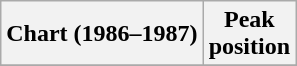<table class="wikitable plainrowheaders" style="text-align:center">
<tr>
<th scope="col">Chart (1986–1987)</th>
<th scope="col">Peak<br>position</th>
</tr>
<tr>
</tr>
</table>
